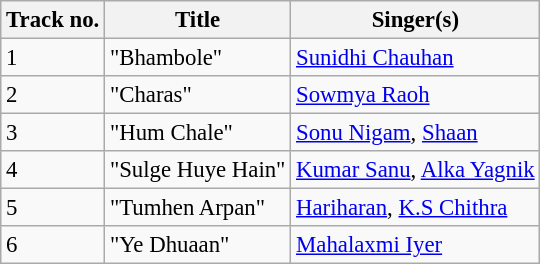<table class="wikitable" style="font-size:95%;">
<tr>
<th>Track no.</th>
<th>Title</th>
<th>Singer(s)</th>
</tr>
<tr>
<td>1</td>
<td>"Bhambole"</td>
<td><a href='#'>Sunidhi Chauhan</a></td>
</tr>
<tr>
<td>2</td>
<td>"Charas"</td>
<td><a href='#'>Sowmya Raoh</a></td>
</tr>
<tr>
<td>3</td>
<td>"Hum Chale"</td>
<td><a href='#'>Sonu Nigam</a>, <a href='#'>Shaan</a></td>
</tr>
<tr>
<td>4</td>
<td>"Sulge Huye Hain"</td>
<td><a href='#'>Kumar Sanu</a>, <a href='#'>Alka Yagnik</a></td>
</tr>
<tr>
<td>5</td>
<td>"Tumhen Arpan"</td>
<td><a href='#'>Hariharan</a>, <a href='#'>K.S Chithra</a></td>
</tr>
<tr>
<td>6</td>
<td>"Ye Dhuaan"</td>
<td><a href='#'>Mahalaxmi Iyer</a></td>
</tr>
</table>
